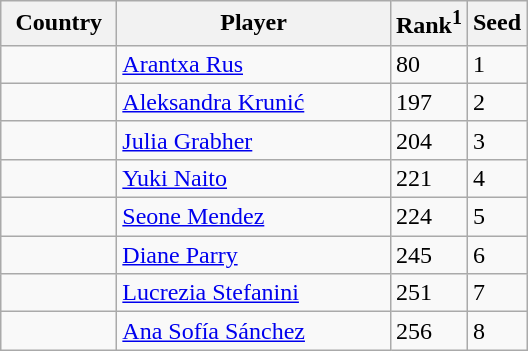<table class="sortable wikitable">
<tr>
<th width="70">Country</th>
<th width="175">Player</th>
<th>Rank<sup>1</sup></th>
<th>Seed</th>
</tr>
<tr>
<td></td>
<td><a href='#'>Arantxa Rus</a></td>
<td>80</td>
<td>1</td>
</tr>
<tr>
<td></td>
<td><a href='#'>Aleksandra Krunić</a></td>
<td>197</td>
<td>2</td>
</tr>
<tr>
<td></td>
<td><a href='#'>Julia Grabher</a></td>
<td>204</td>
<td>3</td>
</tr>
<tr>
<td></td>
<td><a href='#'>Yuki Naito</a></td>
<td>221</td>
<td>4</td>
</tr>
<tr>
<td></td>
<td><a href='#'>Seone Mendez</a></td>
<td>224</td>
<td>5</td>
</tr>
<tr>
<td></td>
<td><a href='#'>Diane Parry</a></td>
<td>245</td>
<td>6</td>
</tr>
<tr>
<td></td>
<td><a href='#'>Lucrezia Stefanini</a></td>
<td>251</td>
<td>7</td>
</tr>
<tr>
<td></td>
<td><a href='#'>Ana Sofía Sánchez</a></td>
<td>256</td>
<td>8</td>
</tr>
</table>
